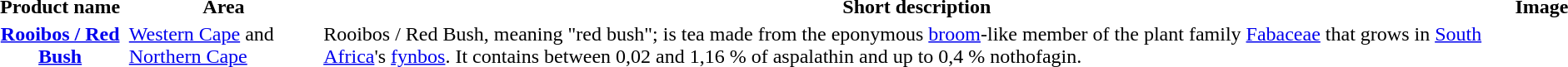<table>
<tr>
<th>Product name</th>
<th>Area</th>
<th>Short description</th>
<th>Image</th>
</tr>
<tr>
<th><a href='#'>Rooibos / Red Bush</a></th>
<td><a href='#'>Western Cape</a> and <a href='#'>Northern Cape</a></td>
<td>Rooibos / Red Bush, meaning "red bush"; is tea made from the eponymous <a href='#'>broom</a>-like member of the plant family <a href='#'>Fabaceae</a> that grows in <a href='#'>South Africa</a>'s <a href='#'>fynbos</a>. It contains between 0,02 and 1,16 % of aspalathin and up to 0,4 % nothofagin.</td>
<td></td>
</tr>
<tr>
</tr>
</table>
